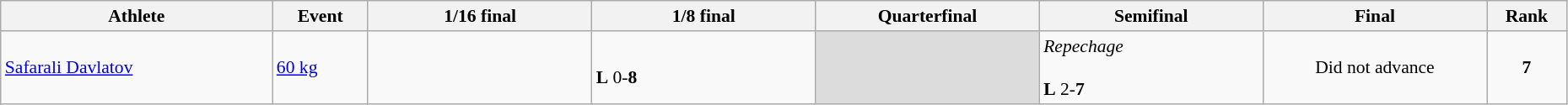<table class="wikitable" width="98%" style="text-align:left; font-size:90%">
<tr>
<th width="17%">Athlete</th>
<th width="6%">Event</th>
<th width="14%">1/16 final</th>
<th width="14%">1/8 final</th>
<th width="14%">Quarterfinal</th>
<th width="14%">Semifinal</th>
<th width="14%">Final</th>
<th width="5%">Rank</th>
</tr>
<tr>
<td><a href='#'>Safarali Davlatov</a></td>
<td><a href='#'>60 kg</a></td>
<td></td>
<td><br><strong>L</strong> 0-<strong>8</strong></td>
<td bgcolor=#DCDCDC></td>
<td><em>Repechage</em><br><br><strong>L</strong> 2-<strong>7</strong></td>
<td align=center>Did not advance</td>
<td align=center><strong>7</strong></td>
</tr>
</table>
